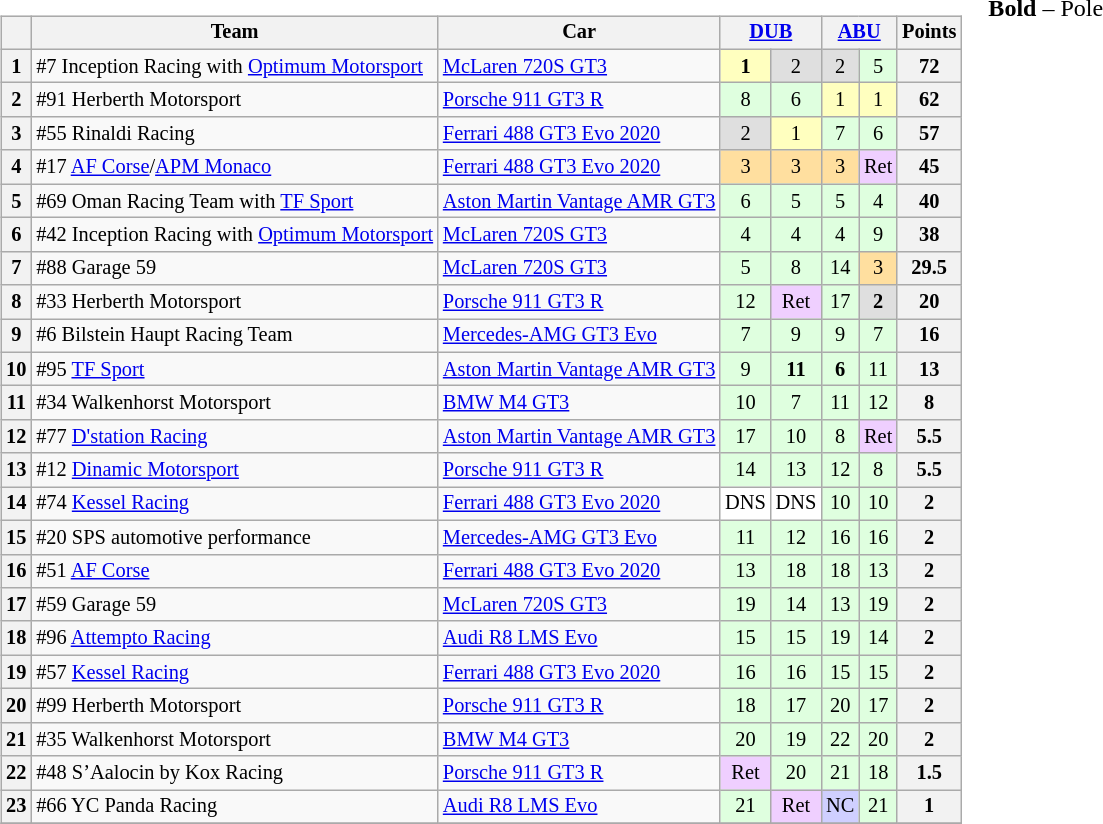<table>
<tr>
<td></td>
<td valign="top"><br><table class="wikitable" style="font-size:85%; text-align:center;">
<tr>
<th></th>
<th>Team</th>
<th>Car</th>
<th colspan=2><a href='#'>DUB</a><br></th>
<th colspan=2><a href='#'>ABU</a><br></th>
<th>Points</th>
</tr>
<tr>
<th>1</th>
<td align=left> #7 Inception Racing with <a href='#'>Optimum Motorsport</a></td>
<td align=left><a href='#'>McLaren 720S GT3</a></td>
<td style="background:#FFFFBF;"><strong>1</strong></td>
<td style="background:#DFDFDF;">2</td>
<td style="background:#DFDFDF;">2</td>
<td style="background:#DFFFDF;">5</td>
<th>72</th>
</tr>
<tr>
<th>2</th>
<td align=left> #91 Herberth Motorsport</td>
<td align=left><a href='#'>Porsche 911 GT3 R</a></td>
<td style="background:#DFFFDF;">8</td>
<td style="background:#DFFFDF;">6</td>
<td style="background:#FFFFBF;">1</td>
<td style="background:#FFFFBF;">1</td>
<th>62</th>
</tr>
<tr>
<th>3</th>
<td align=left> #55 Rinaldi Racing</td>
<td align=left><a href='#'>Ferrari 488 GT3 Evo 2020</a></td>
<td style="background:#DFDFDF;">2</td>
<td style="background:#FFFFBF;">1</td>
<td style="background:#DFFFDF;">7</td>
<td style="background:#DFFFDF;">6</td>
<th>57</th>
</tr>
<tr>
<th>4</th>
<td align=left> #17 <a href='#'>AF Corse</a>/<a href='#'>APM Monaco</a></td>
<td align=left><a href='#'>Ferrari 488 GT3 Evo 2020</a></td>
<td style="background:#FFDF9F;">3</td>
<td style="background:#FFDF9F;">3</td>
<td style="background:#FFDF9F;">3</td>
<td style="background:#EFCFFF;">Ret</td>
<th>45</th>
</tr>
<tr>
<th>5</th>
<td align=left> #69 Oman Racing Team with <a href='#'>TF Sport</a></td>
<td align=left><a href='#'>Aston Martin Vantage AMR GT3</a></td>
<td style="background:#DFFFDF;">6</td>
<td style="background:#DFFFDF;">5</td>
<td style="background:#DFFFDF;">5</td>
<td style="background:#DFFFDF;">4</td>
<th>40</th>
</tr>
<tr>
<th>6</th>
<td align=left> #42 Inception Racing with <a href='#'>Optimum Motorsport</a></td>
<td align=left><a href='#'>McLaren 720S GT3</a></td>
<td style="background:#DFFFDF;">4</td>
<td style="background:#DFFFDF;">4</td>
<td style="background:#DFFFDF;">4</td>
<td style="background:#DFFFDF;">9</td>
<th>38</th>
</tr>
<tr>
<th>7</th>
<td align=left> #88 Garage 59</td>
<td align=left><a href='#'>McLaren 720S GT3</a></td>
<td style="background:#DFFFDF;">5</td>
<td style="background:#DFFFDF;">8</td>
<td style="background:#DFFFDF;">14</td>
<td style="background:#FFDF9F;">3</td>
<th>29.5</th>
</tr>
<tr>
<th>8</th>
<td align=left> #33 Herberth Motorsport</td>
<td align=left><a href='#'>Porsche 911 GT3 R</a></td>
<td style="background:#DFFFDF;">12</td>
<td style="background:#EFCFFF;">Ret</td>
<td style="background:#DFFFDF;">17</td>
<td style="background:#DFDFDF;"><strong>2</strong></td>
<th>20</th>
</tr>
<tr>
<th>9</th>
<td align=left> #6 Bilstein Haupt Racing Team</td>
<td align=left><a href='#'>Mercedes-AMG GT3 Evo</a></td>
<td style="background:#DFFFDF;">7</td>
<td style="background:#DFFFDF;">9</td>
<td style="background:#DFFFDF;">9</td>
<td style="background:#DFFFDF;">7</td>
<th>16</th>
</tr>
<tr>
<th>10</th>
<td align=left> #95 <a href='#'>TF Sport</a></td>
<td align=left><a href='#'>Aston Martin Vantage AMR GT3</a></td>
<td style="background:#DFFFDF;">9</td>
<td style="background:#DFFFDF;"><strong>11</strong></td>
<td style="background:#DFFFDF;"><strong>6</strong></td>
<td style="background:#DFFFDF;">11</td>
<th>13</th>
</tr>
<tr>
<th>11</th>
<td align=left> #34 Walkenhorst Motorsport</td>
<td align=left><a href='#'>BMW M4 GT3</a></td>
<td style="background:#DFFFDF;">10</td>
<td style="background:#DFFFDF;">7</td>
<td style="background:#DFFFDF;">11</td>
<td style="background:#DFFFDF;">12</td>
<th>8</th>
</tr>
<tr>
<th>12</th>
<td align=left> #77 <a href='#'>D'station Racing</a></td>
<td align=left><a href='#'>Aston Martin Vantage AMR GT3</a></td>
<td style="background:#DFFFDF;">17</td>
<td style="background:#DFFFDF;">10</td>
<td style="background:#DFFFDF;">8</td>
<td style="background:#EFCFFF;">Ret</td>
<th>5.5</th>
</tr>
<tr>
<th>13</th>
<td align=left> #12 <a href='#'>Dinamic Motorsport</a></td>
<td align=left><a href='#'>Porsche 911 GT3 R</a></td>
<td style="background:#DFFFDF;">14</td>
<td style="background:#DFFFDF;">13</td>
<td style="background:#DFFFDF;">12</td>
<td style="background:#DFFFDF;">8</td>
<th>5.5</th>
</tr>
<tr>
<th>14</th>
<td align=left> #74 <a href='#'>Kessel Racing</a></td>
<td align=left><a href='#'>Ferrari 488 GT3 Evo 2020</a></td>
<td style="background:#FFFFFF;">DNS</td>
<td style="background:#FFFFFF;">DNS</td>
<td style="background:#DFFFDF;">10</td>
<td style="background:#DFFFDF;">10</td>
<th>2</th>
</tr>
<tr>
<th>15</th>
<td align=left> #20 SPS automotive performance</td>
<td align=left><a href='#'>Mercedes-AMG GT3 Evo</a></td>
<td style="background:#DFFFDF;">11</td>
<td style="background:#DFFFDF;">12</td>
<td style="background:#DFFFDF;">16</td>
<td style="background:#DFFFDF;">16</td>
<th>2</th>
</tr>
<tr>
<th>16</th>
<td align=left> #51 <a href='#'>AF Corse</a></td>
<td align=left><a href='#'>Ferrari 488 GT3 Evo 2020</a></td>
<td style="background:#DFFFDF;">13</td>
<td style="background:#DFFFDF;">18</td>
<td style="background:#DFFFDF;">18</td>
<td style="background:#DFFFDF;">13</td>
<th>2</th>
</tr>
<tr>
<th>17</th>
<td align=left> #59 Garage 59</td>
<td align=left><a href='#'>McLaren 720S GT3</a></td>
<td style="background:#DFFFDF;">19</td>
<td style="background:#DFFFDF;">14</td>
<td style="background:#DFFFDF;">13</td>
<td style="background:#DFFFDF;">19</td>
<th>2</th>
</tr>
<tr>
<th>18</th>
<td align=left> #96 <a href='#'>Attempto Racing</a></td>
<td align=left><a href='#'>Audi R8 LMS Evo</a></td>
<td style="background:#DFFFDF;">15</td>
<td style="background:#DFFFDF;">15</td>
<td style="background:#DFFFDF;">19</td>
<td style="background:#DFFFDF;">14</td>
<th>2</th>
</tr>
<tr>
<th>19</th>
<td align=left> #57 <a href='#'>Kessel Racing</a></td>
<td align=left><a href='#'>Ferrari 488 GT3 Evo 2020</a></td>
<td style="background:#DFFFDF;">16</td>
<td style="background:#DFFFDF;">16</td>
<td style="background:#DFFFDF;">15</td>
<td style="background:#DFFFDF;">15</td>
<th>2</th>
</tr>
<tr>
<th>20</th>
<td align=left> #99 Herberth Motorsport</td>
<td align=left><a href='#'>Porsche 911 GT3 R</a></td>
<td style="background:#DFFFDF;">18</td>
<td style="background:#DFFFDF;">17</td>
<td style="background:#DFFFDF;">20</td>
<td style="background:#DFFFDF;">17</td>
<th>2</th>
</tr>
<tr>
<th>21</th>
<td align=left> #35 Walkenhorst Motorsport</td>
<td align=left><a href='#'>BMW M4 GT3</a></td>
<td style="background:#DFFFDF;">20</td>
<td style="background:#DFFFDF;">19</td>
<td style="background:#DFFFDF;">22</td>
<td style="background:#DFFFDF;">20</td>
<th>2</th>
</tr>
<tr>
<th>22</th>
<td align=left> #48 S’Aalocin by Kox Racing</td>
<td align=left><a href='#'>Porsche 911 GT3 R</a></td>
<td style="background:#EFCFFF;">Ret</td>
<td style="background:#DFFFDF;">20</td>
<td style="background:#DFFFDF;">21</td>
<td style="background:#DFFFDF;">18</td>
<th>1.5</th>
</tr>
<tr>
<th>23</th>
<td align=left> #66 YC Panda Racing</td>
<td align=left><a href='#'>Audi R8 LMS Evo</a></td>
<td style="background:#DFFFDF;">21</td>
<td style="background:#EFCFFF;">Ret</td>
<td style="background:#CFCFFF;">NC</td>
<td style="background:#DFFFDF;">21</td>
<th>1</th>
</tr>
<tr>
</tr>
</table>
</td>
<td valign="top"><br>
<span><strong>Bold</strong> – Pole<br></span></td>
</tr>
</table>
